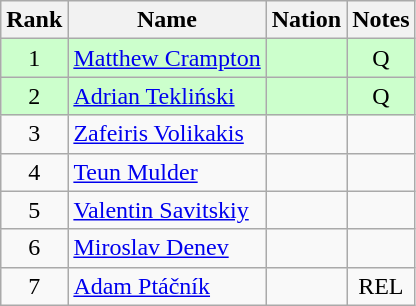<table class="wikitable sortable" style="text-align:center">
<tr>
<th>Rank</th>
<th>Name</th>
<th>Nation</th>
<th>Notes</th>
</tr>
<tr bgcolor=ccffcc>
<td>1</td>
<td align=left><a href='#'>Matthew Crampton</a></td>
<td align=left></td>
<td>Q</td>
</tr>
<tr bgcolor=ccffcc>
<td>2</td>
<td align=left><a href='#'>Adrian Tekliński</a></td>
<td align=left></td>
<td>Q</td>
</tr>
<tr>
<td>3</td>
<td align=left><a href='#'>Zafeiris Volikakis</a></td>
<td align=left></td>
<td></td>
</tr>
<tr>
<td>4</td>
<td align=left><a href='#'>Teun Mulder</a></td>
<td align=left></td>
<td></td>
</tr>
<tr>
<td>5</td>
<td align=left><a href='#'>Valentin Savitskiy</a></td>
<td align=left></td>
<td></td>
</tr>
<tr>
<td>6</td>
<td align=left><a href='#'>Miroslav Denev</a></td>
<td align=left></td>
<td></td>
</tr>
<tr>
<td>7</td>
<td align=left><a href='#'>Adam Ptáčník</a></td>
<td align=left></td>
<td>REL</td>
</tr>
</table>
